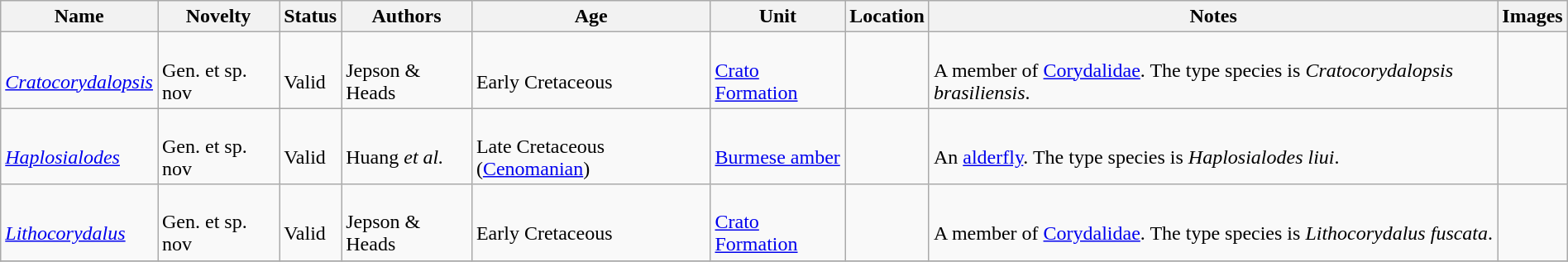<table class="wikitable sortable" align="center" width="100%">
<tr>
<th>Name</th>
<th>Novelty</th>
<th>Status</th>
<th>Authors</th>
<th>Age</th>
<th>Unit</th>
<th>Location</th>
<th>Notes</th>
<th>Images</th>
</tr>
<tr>
<td><br><em><a href='#'>Cratocorydalopsis</a></em></td>
<td><br>Gen. et sp. nov</td>
<td><br>Valid</td>
<td><br>Jepson & Heads</td>
<td><br>Early Cretaceous</td>
<td><br><a href='#'>Crato Formation</a></td>
<td><br></td>
<td><br>A member of <a href='#'>Corydalidae</a>. The type species is <em>Cratocorydalopsis brasiliensis</em>.</td>
<td></td>
</tr>
<tr>
<td><br><em><a href='#'>Haplosialodes</a></em></td>
<td><br>Gen. et sp. nov</td>
<td><br>Valid</td>
<td><br>Huang <em>et al.</em></td>
<td><br>Late Cretaceous (<a href='#'>Cenomanian</a>)</td>
<td><br><a href='#'>Burmese amber</a></td>
<td><br></td>
<td><br>An <a href='#'>alderfly</a>. The type species is <em>Haplosialodes liui</em>.</td>
<td></td>
</tr>
<tr>
<td><br><em><a href='#'>Lithocorydalus</a></em></td>
<td><br>Gen. et sp. nov</td>
<td><br>Valid</td>
<td><br>Jepson & Heads</td>
<td><br>Early Cretaceous</td>
<td><br><a href='#'>Crato Formation</a></td>
<td><br></td>
<td><br>A member of <a href='#'>Corydalidae</a>. The type species is <em>Lithocorydalus fuscata</em>.</td>
<td></td>
</tr>
<tr>
</tr>
</table>
